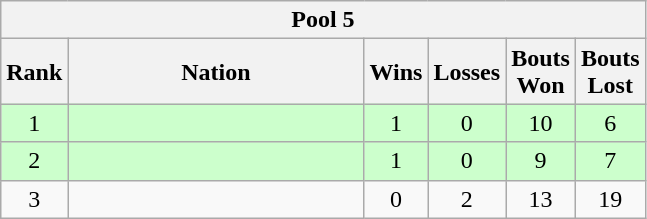<table class="wikitable" style="text-align:center">
<tr>
<th colspan=6 align=center><strong>Pool 5</strong></th>
</tr>
<tr>
<th width="20">Rank</th>
<th width="190">Nation</th>
<th width="20">Wins</th>
<th width="20">Losses</th>
<th width="20">Bouts Won</th>
<th width="20">Bouts Lost</th>
</tr>
<tr bgcolor=ccffcc>
<td>1</td>
<td align=left></td>
<td>1</td>
<td>0</td>
<td>10</td>
<td>6</td>
</tr>
<tr bgcolor=ccffcc>
<td>2</td>
<td align=left></td>
<td>1</td>
<td>0</td>
<td>9</td>
<td>7</td>
</tr>
<tr>
<td>3</td>
<td align=left></td>
<td>0</td>
<td>2</td>
<td>13</td>
<td>19</td>
</tr>
</table>
